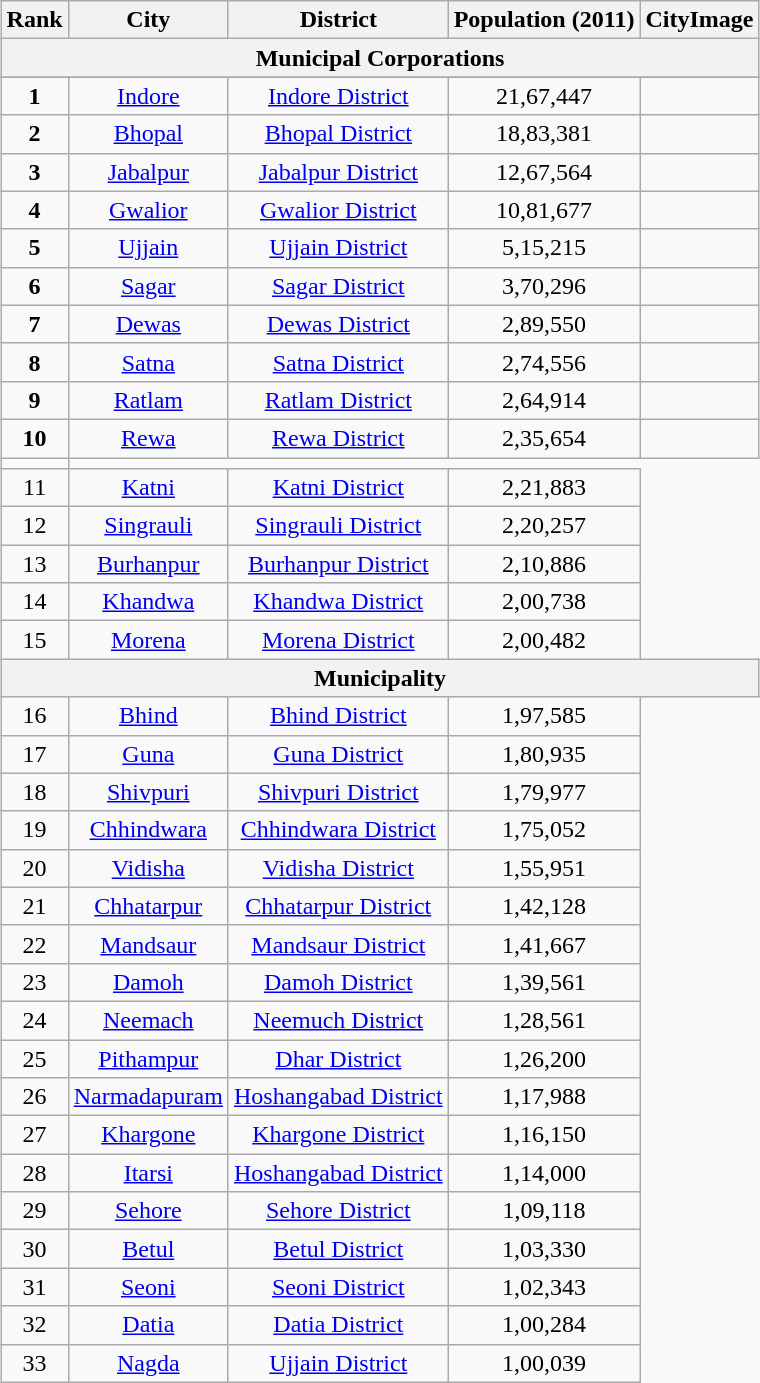<table class="wikitable" style="margin-left: auto; margin-right: auto; border: none; text-align:center;">
<tr>
<th scope="col">Rank</th>
<th>City</th>
<th>District</th>
<th>Population (2011)</th>
<th>CityImage</th>
</tr>
<tr>
<th colspan="6" style="text-align:center;"><span><strong>Municipal Corporations</strong></span></th>
</tr>
<tr>
</tr>
<tr>
<td><strong>1</strong></td>
<td><a href='#'>Indore</a></td>
<td><a href='#'>Indore District</a></td>
<td>21,67,447</td>
<td></td>
</tr>
<tr>
<td><strong>2</strong></td>
<td><a href='#'>Bhopal</a></td>
<td><a href='#'>Bhopal District</a></td>
<td>18,83,381</td>
<td></td>
</tr>
<tr>
<td><strong>3</strong></td>
<td><a href='#'>Jabalpur</a></td>
<td><a href='#'>Jabalpur District</a></td>
<td>12,67,564</td>
<td></td>
</tr>
<tr>
<td><strong>4</strong></td>
<td><a href='#'>Gwalior</a></td>
<td><a href='#'>Gwalior District</a></td>
<td>10,81,677</td>
<td></td>
</tr>
<tr>
<td><strong>5</strong></td>
<td><a href='#'>Ujjain</a></td>
<td><a href='#'>Ujjain District</a></td>
<td>5,15,215</td>
<td></td>
</tr>
<tr>
<td><strong>6</strong></td>
<td><a href='#'>Sagar</a></td>
<td><a href='#'>Sagar District</a></td>
<td>3,70,296</td>
<td></td>
</tr>
<tr>
<td><strong>7</strong></td>
<td><a href='#'>Dewas</a></td>
<td><a href='#'>Dewas District</a></td>
<td>2,89,550</td>
<td></td>
</tr>
<tr>
<td><strong>8</strong></td>
<td><a href='#'>Satna</a></td>
<td><a href='#'>Satna District</a></td>
<td>2,74,556</td>
<td></td>
</tr>
<tr>
<td><strong>9</strong></td>
<td><a href='#'>Ratlam</a></td>
<td><a href='#'>Ratlam District</a></td>
<td>2,64,914</td>
<td></td>
</tr>
<tr>
<td><strong>10</strong></td>
<td><a href='#'>Rewa</a></td>
<td><a href='#'>Rewa District</a></td>
<td>2,35,654</td>
<td></td>
</tr>
<tr>
<td></td>
</tr>
<tr>
<td>11</td>
<td><a href='#'>Katni</a></td>
<td><a href='#'>Katni District</a></td>
<td>2,21,883</td>
</tr>
<tr>
<td>12</td>
<td><a href='#'>Singrauli</a></td>
<td><a href='#'>Singrauli District</a></td>
<td>2,20,257</td>
</tr>
<tr>
<td>13</td>
<td><a href='#'>Burhanpur</a></td>
<td><a href='#'>Burhanpur District</a></td>
<td>2,10,886</td>
</tr>
<tr>
<td>14</td>
<td><a href='#'>Khandwa</a></td>
<td><a href='#'>Khandwa District</a></td>
<td>2,00,738</td>
</tr>
<tr>
<td>15</td>
<td><a href='#'>Morena</a></td>
<td><a href='#'>Morena District</a></td>
<td>2,00,482</td>
</tr>
<tr>
<th colspan="6" style="text-align:center;"><span><strong>Municipality</strong></span></th>
</tr>
<tr>
<td>16</td>
<td><a href='#'>Bhind</a></td>
<td><a href='#'>Bhind District</a></td>
<td>1,97,585</td>
</tr>
<tr>
<td>17</td>
<td><a href='#'>Guna</a></td>
<td><a href='#'>Guna District</a></td>
<td>1,80,935</td>
</tr>
<tr>
<td>18</td>
<td><a href='#'>Shivpuri</a></td>
<td><a href='#'>Shivpuri District</a></td>
<td>1,79,977</td>
</tr>
<tr>
<td>19</td>
<td><a href='#'>Chhindwara</a></td>
<td><a href='#'>Chhindwara District</a></td>
<td>1,75,052</td>
</tr>
<tr>
<td>20</td>
<td><a href='#'>Vidisha</a></td>
<td><a href='#'>Vidisha District</a></td>
<td>1,55,951</td>
</tr>
<tr>
<td>21</td>
<td><a href='#'>Chhatarpur</a></td>
<td><a href='#'>Chhatarpur District</a></td>
<td>1,42,128</td>
</tr>
<tr>
<td>22</td>
<td><a href='#'>Mandsaur</a></td>
<td><a href='#'>Mandsaur District</a></td>
<td>1,41,667</td>
</tr>
<tr>
<td>23</td>
<td><a href='#'>Damoh</a></td>
<td><a href='#'>Damoh District</a></td>
<td>1,39,561</td>
</tr>
<tr>
<td>24</td>
<td><a href='#'>Neemach</a></td>
<td><a href='#'>Neemuch District</a></td>
<td>1,28,561</td>
</tr>
<tr>
<td>25</td>
<td><a href='#'>Pithampur</a></td>
<td><a href='#'>Dhar District</a></td>
<td>1,26,200</td>
</tr>
<tr>
<td>26</td>
<td><a href='#'>Narmadapuram</a></td>
<td><a href='#'>Hoshangabad District</a></td>
<td>1,17,988</td>
</tr>
<tr>
<td>27</td>
<td><a href='#'>Khargone</a></td>
<td><a href='#'>Khargone District</a></td>
<td>1,16,150</td>
</tr>
<tr>
<td>28</td>
<td><a href='#'>Itarsi</a></td>
<td><a href='#'>Hoshangabad District</a></td>
<td>1,14,000</td>
</tr>
<tr>
<td>29</td>
<td><a href='#'>Sehore</a></td>
<td><a href='#'>Sehore District</a></td>
<td>1,09,118</td>
</tr>
<tr>
<td>30</td>
<td><a href='#'>Betul</a></td>
<td><a href='#'>Betul District</a></td>
<td>1,03,330</td>
</tr>
<tr>
<td>31</td>
<td><a href='#'>Seoni</a></td>
<td><a href='#'>Seoni District</a></td>
<td>1,02,343</td>
</tr>
<tr>
<td>32</td>
<td><a href='#'>Datia</a></td>
<td><a href='#'>Datia District</a></td>
<td>1,00,284</td>
</tr>
<tr>
<td>33</td>
<td><a href='#'>Nagda</a></td>
<td><a href='#'>Ujjain District</a></td>
<td>1,00,039</td>
</tr>
</table>
